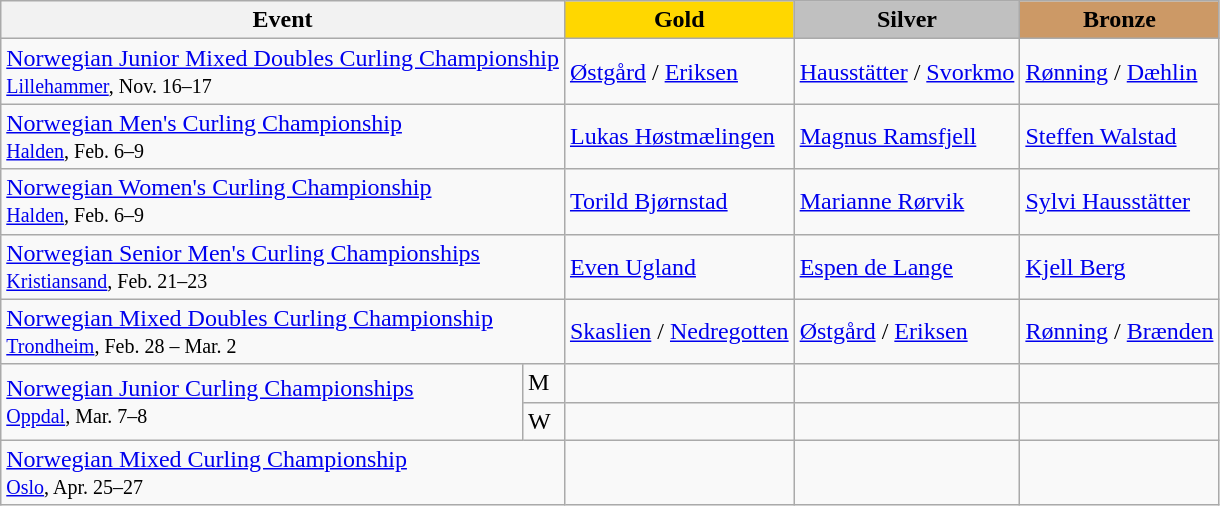<table class="wikitable">
<tr>
<th colspan="2">Event</th>
<th style="background:gold">Gold</th>
<th style="background:silver">Silver</th>
<th style="background:#cc9966">Bronze</th>
</tr>
<tr>
<td colspan="2"><a href='#'>Norwegian Junior Mixed Doubles Curling Championship</a> <br><small><a href='#'>Lillehammer</a>, Nov. 16–17</small></td>
<td><a href='#'>Østgård</a> / <a href='#'>Eriksen</a></td>
<td><a href='#'>Hausstätter</a> / <a href='#'>Svorkmo</a></td>
<td><a href='#'>Rønning</a> / <a href='#'>Dæhlin</a></td>
</tr>
<tr>
<td colspan="2"><a href='#'>Norwegian Men's Curling Championship</a> <br> <small><a href='#'>Halden</a>, Feb. 6–9</small></td>
<td><a href='#'>Lukas Høstmælingen</a></td>
<td><a href='#'>Magnus Ramsfjell</a></td>
<td><a href='#'>Steffen Walstad</a></td>
</tr>
<tr>
<td colspan="2"><a href='#'>Norwegian Women's Curling Championship</a> <br> <small><a href='#'>Halden</a>, Feb. 6–9</small></td>
<td><a href='#'>Torild Bjørnstad</a></td>
<td><a href='#'>Marianne Rørvik</a></td>
<td><a href='#'>Sylvi Hausstätter</a></td>
</tr>
<tr>
<td colspan="2"><a href='#'>Norwegian Senior Men's Curling Championships</a> <br><small><a href='#'>Kristiansand</a>, Feb. 21–23</small></td>
<td><a href='#'>Even Ugland</a></td>
<td><a href='#'>Espen de Lange</a></td>
<td><a href='#'>Kjell Berg</a></td>
</tr>
<tr>
<td colspan="2"><a href='#'>Norwegian Mixed Doubles Curling Championship</a> <br><small><a href='#'>Trondheim</a>, Feb. 28 – Mar. 2</small></td>
<td><a href='#'>Skaslien</a> / <a href='#'>Nedregotten</a></td>
<td><a href='#'>Østgård</a> / <a href='#'>Eriksen</a></td>
<td><a href='#'>Rønning</a> / <a href='#'>Brænden</a></td>
</tr>
<tr>
<td rowspan="2"><a href='#'>Norwegian Junior Curling Championships</a> <br><small><a href='#'>Oppdal</a>, Mar. 7–8</small></td>
<td>M</td>
<td></td>
<td></td>
<td></td>
</tr>
<tr>
<td>W</td>
<td></td>
<td></td>
<td></td>
</tr>
<tr>
<td colspan="2"><a href='#'>Norwegian Mixed Curling Championship</a> <br> <small><a href='#'>Oslo</a>, Apr. 25–27</small></td>
<td></td>
<td></td>
<td></td>
</tr>
</table>
